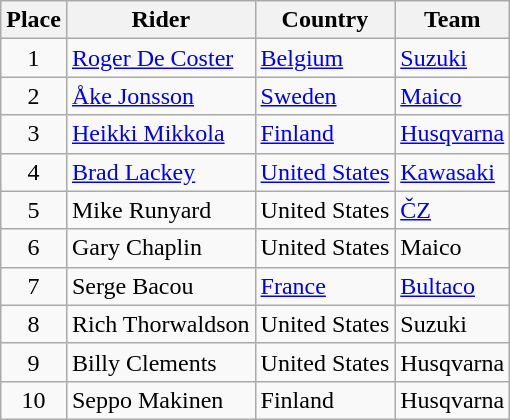<table class="wikitable">
<tr>
<th>Place</th>
<th>Rider</th>
<th>Country</th>
<th>Team</th>
</tr>
<tr>
<td align="center">1</td>
<td> <a href='#'>Roger De Coster</a></td>
<td><a href='#'>Belgium</a></td>
<td><a href='#'>Suzuki</a></td>
</tr>
<tr>
<td align="center">2</td>
<td> <a href='#'>Åke Jonsson</a></td>
<td><a href='#'>Sweden</a></td>
<td><a href='#'>Maico</a></td>
</tr>
<tr>
<td align="center">3</td>
<td> <a href='#'>Heikki Mikkola</a></td>
<td><a href='#'>Finland</a></td>
<td><a href='#'>Husqvarna</a></td>
</tr>
<tr>
<td align="center">4</td>
<td> <a href='#'>Brad Lackey</a></td>
<td><a href='#'>United States</a></td>
<td><a href='#'>Kawasaki</a></td>
</tr>
<tr>
<td align="center">5</td>
<td> Mike Runyard</td>
<td>United States</td>
<td><a href='#'>ČZ</a></td>
</tr>
<tr>
<td align="center">6</td>
<td> Gary Chaplin</td>
<td>United States</td>
<td>Maico</td>
</tr>
<tr>
<td align="center">7</td>
<td> Serge Bacou</td>
<td><a href='#'>France</a></td>
<td><a href='#'>Bultaco</a></td>
</tr>
<tr>
<td align="center">8</td>
<td> Rich Thorwaldson</td>
<td>United States</td>
<td>Suzuki</td>
</tr>
<tr>
<td align="center">9</td>
<td> Billy Clements</td>
<td>United States</td>
<td>Husqvarna</td>
</tr>
<tr>
<td align="center">10</td>
<td> Seppo Makinen</td>
<td>Finland</td>
<td>Husqvarna</td>
</tr>
</table>
